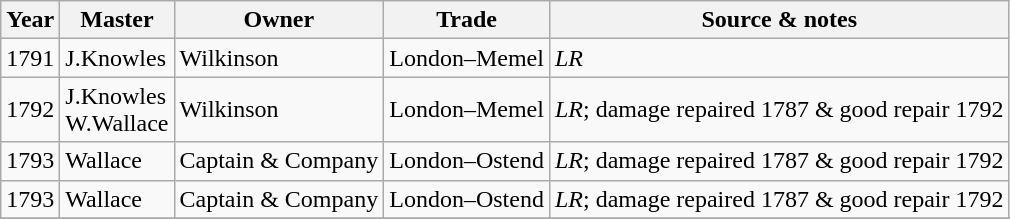<table class=" wikitable">
<tr>
<th>Year</th>
<th>Master</th>
<th>Owner</th>
<th>Trade</th>
<th>Source & notes</th>
</tr>
<tr>
<td>1791</td>
<td>J.Knowles</td>
<td>Wilkinson</td>
<td>London–Memel</td>
<td><em>LR</em></td>
</tr>
<tr>
<td>1792</td>
<td>J.Knowles<br>W.Wallace</td>
<td>Wilkinson</td>
<td>London–Memel</td>
<td><em>LR</em>; damage repaired 1787 & good repair 1792</td>
</tr>
<tr>
<td>1793</td>
<td>Wallace</td>
<td>Captain & Company</td>
<td>London–Ostend</td>
<td><em>LR</em>; damage repaired 1787 & good repair 1792</td>
</tr>
<tr>
<td>1793</td>
<td>Wallace</td>
<td>Captain & Company</td>
<td>London–Ostend</td>
<td><em>LR</em>; damage repaired 1787 & good repair 1792</td>
</tr>
<tr>
</tr>
</table>
